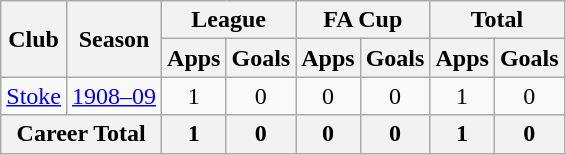<table class="wikitable" style="text-align: center;">
<tr>
<th rowspan="2">Club</th>
<th rowspan="2">Season</th>
<th colspan="2">League</th>
<th colspan="2">FA Cup</th>
<th colspan="2">Total</th>
</tr>
<tr>
<th>Apps</th>
<th>Goals</th>
<th>Apps</th>
<th>Goals</th>
<th>Apps</th>
<th>Goals</th>
</tr>
<tr>
<td><a href='#'>Stoke</a></td>
<td><a href='#'>1908–09</a></td>
<td>1</td>
<td>0</td>
<td>0</td>
<td>0</td>
<td>1</td>
<td>0</td>
</tr>
<tr>
<th colspan="2">Career Total</th>
<th>1</th>
<th>0</th>
<th>0</th>
<th>0</th>
<th>1</th>
<th>0</th>
</tr>
</table>
